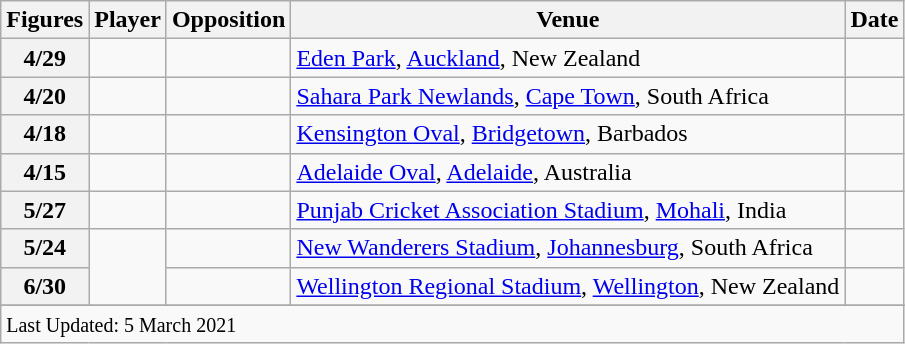<table class="wikitable plainrowheaders sortable">
<tr>
<th scope=col>Figures</th>
<th scope=col>Player</th>
<th scope=col>Opposition</th>
<th scope=col>Venue</th>
<th scope=col>Date</th>
</tr>
<tr>
<th>4/29</th>
<td></td>
<td></td>
<td><a href='#'>Eden Park</a>, <a href='#'>Auckland</a>, New Zealand</td>
<td></td>
</tr>
<tr>
<th>4/20</th>
<td></td>
<td></td>
<td><a href='#'>Sahara Park Newlands</a>, <a href='#'>Cape Town</a>, South Africa</td>
<td> </td>
</tr>
<tr>
<th>4/18</th>
<td></td>
<td></td>
<td><a href='#'>Kensington Oval</a>, <a href='#'>Bridgetown</a>, Barbados</td>
<td> </td>
</tr>
<tr>
<th>4/15</th>
<td></td>
<td></td>
<td><a href='#'>Adelaide Oval</a>, <a href='#'>Adelaide</a>, Australia</td>
<td></td>
</tr>
<tr>
<th>5/27</th>
<td></td>
<td></td>
<td><a href='#'>Punjab Cricket Association Stadium</a>, <a href='#'>Mohali</a>, India</td>
<td> </td>
</tr>
<tr>
<th>5/24</th>
<td rowspan=2> </td>
<td></td>
<td><a href='#'>New Wanderers Stadium</a>, <a href='#'>Johannesburg</a>, South Africa</td>
<td></td>
</tr>
<tr>
<th>6/30</th>
<td></td>
<td><a href='#'>Wellington Regional Stadium</a>, <a href='#'>Wellington</a>, New Zealand</td>
<td></td>
</tr>
<tr>
</tr>
<tr class=sortbottom>
<td colspan=5><small>Last Updated: 5 March 2021</small></td>
</tr>
</table>
